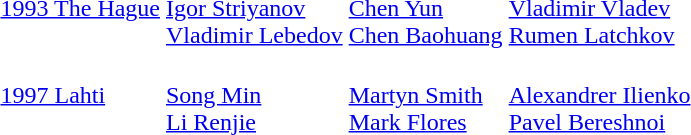<table>
<tr>
<td><a href='#'>1993 The Hague</a></td>
<td><br><a href='#'>Igor Striyanov</a><br><a href='#'>Vladimir Lebedov</a></td>
<td><br><a href='#'>Chen Yun</a><br><a href='#'>Chen Baohuang</a></td>
<td><br><a href='#'>Vladimir Vladev</a><br><a href='#'>Rumen Latchkov</a></td>
</tr>
<tr>
<td><a href='#'>1997 Lahti</a></td>
<td><br><a href='#'>Song Min</a><br><a href='#'>Li Renjie</a></td>
<td><br><a href='#'>Martyn Smith</a><br><a href='#'>Mark Flores</a></td>
<td><br><a href='#'>Alexandrer Ilienko</a><br><a href='#'>Pavel Bereshnoi</a></td>
</tr>
</table>
